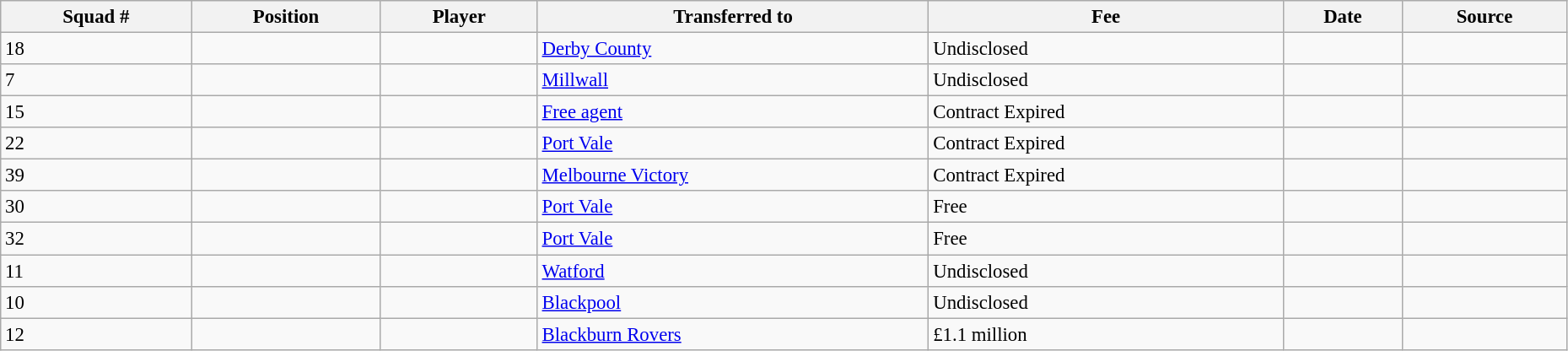<table width=98% class="wikitable sortable" style="text-align:center; font-size:95%; text-align:left">
<tr>
<th>Squad #</th>
<th>Position</th>
<th>Player</th>
<th>Transferred to</th>
<th>Fee</th>
<th>Date</th>
<th>Source</th>
</tr>
<tr>
<td>18</td>
<td></td>
<td></td>
<td> <a href='#'>Derby County</a></td>
<td>Undisclosed</td>
<td></td>
<td></td>
</tr>
<tr>
<td>7</td>
<td></td>
<td></td>
<td> <a href='#'>Millwall</a></td>
<td>Undisclosed</td>
<td></td>
<td></td>
</tr>
<tr>
<td>15</td>
<td></td>
<td></td>
<td><a href='#'>Free agent</a></td>
<td>Contract Expired</td>
<td></td>
<td></td>
</tr>
<tr>
<td>22</td>
<td></td>
<td></td>
<td> <a href='#'>Port Vale</a></td>
<td>Contract Expired</td>
<td></td>
<td></td>
</tr>
<tr>
<td>39</td>
<td></td>
<td></td>
<td> <a href='#'>Melbourne Victory</a></td>
<td>Contract Expired</td>
<td></td>
<td></td>
</tr>
<tr>
<td>30</td>
<td></td>
<td></td>
<td> <a href='#'>Port Vale</a></td>
<td>Free</td>
<td></td>
<td></td>
</tr>
<tr>
<td>32</td>
<td></td>
<td></td>
<td> <a href='#'>Port Vale</a></td>
<td>Free</td>
<td></td>
<td></td>
</tr>
<tr>
<td>11</td>
<td></td>
<td></td>
<td> <a href='#'>Watford</a></td>
<td>Undisclosed</td>
<td></td>
<td></td>
</tr>
<tr>
<td>10</td>
<td></td>
<td></td>
<td> <a href='#'>Blackpool</a></td>
<td>Undisclosed</td>
<td></td>
<td></td>
</tr>
<tr>
<td>12</td>
<td></td>
<td></td>
<td> <a href='#'>Blackburn Rovers</a></td>
<td>£1.1 million</td>
<td></td>
<td></td>
</tr>
</table>
